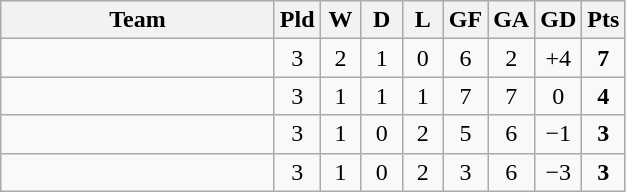<table class=wikitable style="text-align:center">
<tr>
<th width=175>Team</th>
<th width=20>Pld</th>
<th width=20>W</th>
<th width=20>D</th>
<th width=20>L</th>
<th width=20>GF</th>
<th width=20>GA</th>
<th width=20>GD</th>
<th width=20>Pts</th>
</tr>
<tr>
<td align=left></td>
<td>3</td>
<td>2</td>
<td>1</td>
<td>0</td>
<td>6</td>
<td>2</td>
<td>+4</td>
<td><strong>7</strong></td>
</tr>
<tr>
<td align=left></td>
<td>3</td>
<td>1</td>
<td>1</td>
<td>1</td>
<td>7</td>
<td>7</td>
<td>0</td>
<td><strong>4</strong></td>
</tr>
<tr>
<td align=left></td>
<td>3</td>
<td>1</td>
<td>0</td>
<td>2</td>
<td>5</td>
<td>6</td>
<td>−1</td>
<td><strong>3</strong></td>
</tr>
<tr>
<td align=left></td>
<td>3</td>
<td>1</td>
<td>0</td>
<td>2</td>
<td>3</td>
<td>6</td>
<td>−3</td>
<td><strong>3</strong></td>
</tr>
</table>
